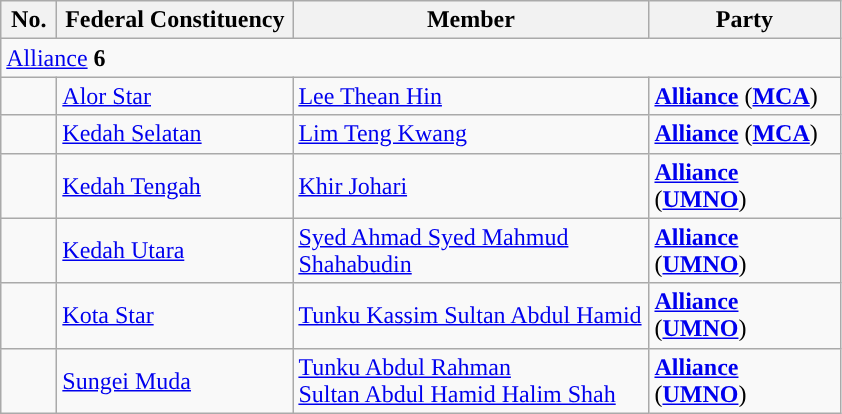<table class="wikitable sortable">
<tr>
<th style="width:30px;">No.</th>
<th style="width:150px;">Federal Constituency</th>
<th style="width:230px;">Member</th>
<th style="width:120px;">Party</th>
</tr>
<tr>
<td colspan="4"><a href='#'>Alliance</a> <strong>6</strong></td>
</tr>
<tr>
<td></td>
<td><a href='#'>Alor Star</a></td>
<td><a href='#'>Lee Thean Hin</a></td>
<td><strong><a href='#'>Alliance</a></strong> (<strong><a href='#'>MCA</a></strong>)</td>
</tr>
<tr>
<td></td>
<td><a href='#'>Kedah Selatan</a></td>
<td><a href='#'>Lim Teng Kwang</a></td>
<td><strong><a href='#'>Alliance</a></strong> (<strong><a href='#'>MCA</a></strong>)</td>
</tr>
<tr>
<td></td>
<td><a href='#'>Kedah Tengah</a></td>
<td><a href='#'>Khir Johari</a></td>
<td><strong><a href='#'>Alliance</a></strong> (<strong><a href='#'>UMNO</a></strong>)</td>
</tr>
<tr>
<td></td>
<td><a href='#'>Kedah Utara</a></td>
<td><a href='#'>Syed Ahmad Syed Mahmud Shahabudin</a></td>
<td><strong><a href='#'>Alliance</a></strong> (<strong><a href='#'>UMNO</a></strong>)</td>
</tr>
<tr>
<td></td>
<td><a href='#'>Kota Star</a></td>
<td><a href='#'>Tunku Kassim Sultan Abdul Hamid</a></td>
<td><strong><a href='#'>Alliance</a></strong> (<strong><a href='#'>UMNO</a></strong>)</td>
</tr>
<tr>
<td></td>
<td><a href='#'>Sungei Muda</a></td>
<td><a href='#'>Tunku Abdul Rahman<br>Sultan Abdul Hamid Halim Shah</a></td>
<td><strong><a href='#'>Alliance</a></strong> (<strong><a href='#'>UMNO</a></strong>)</td>
</tr>
</table>
